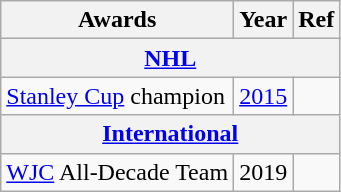<table class="wikitable">
<tr>
<th>Awards</th>
<th>Year</th>
<th>Ref</th>
</tr>
<tr>
<th colspan="3"><a href='#'>NHL</a></th>
</tr>
<tr>
<td><a href='#'>Stanley Cup</a> champion</td>
<td><a href='#'>2015</a></td>
<td></td>
</tr>
<tr>
<th colspan="3"><a href='#'>International</a></th>
</tr>
<tr>
<td><a href='#'>WJC</a> All-Decade Team</td>
<td>2019</td>
<td></td>
</tr>
</table>
